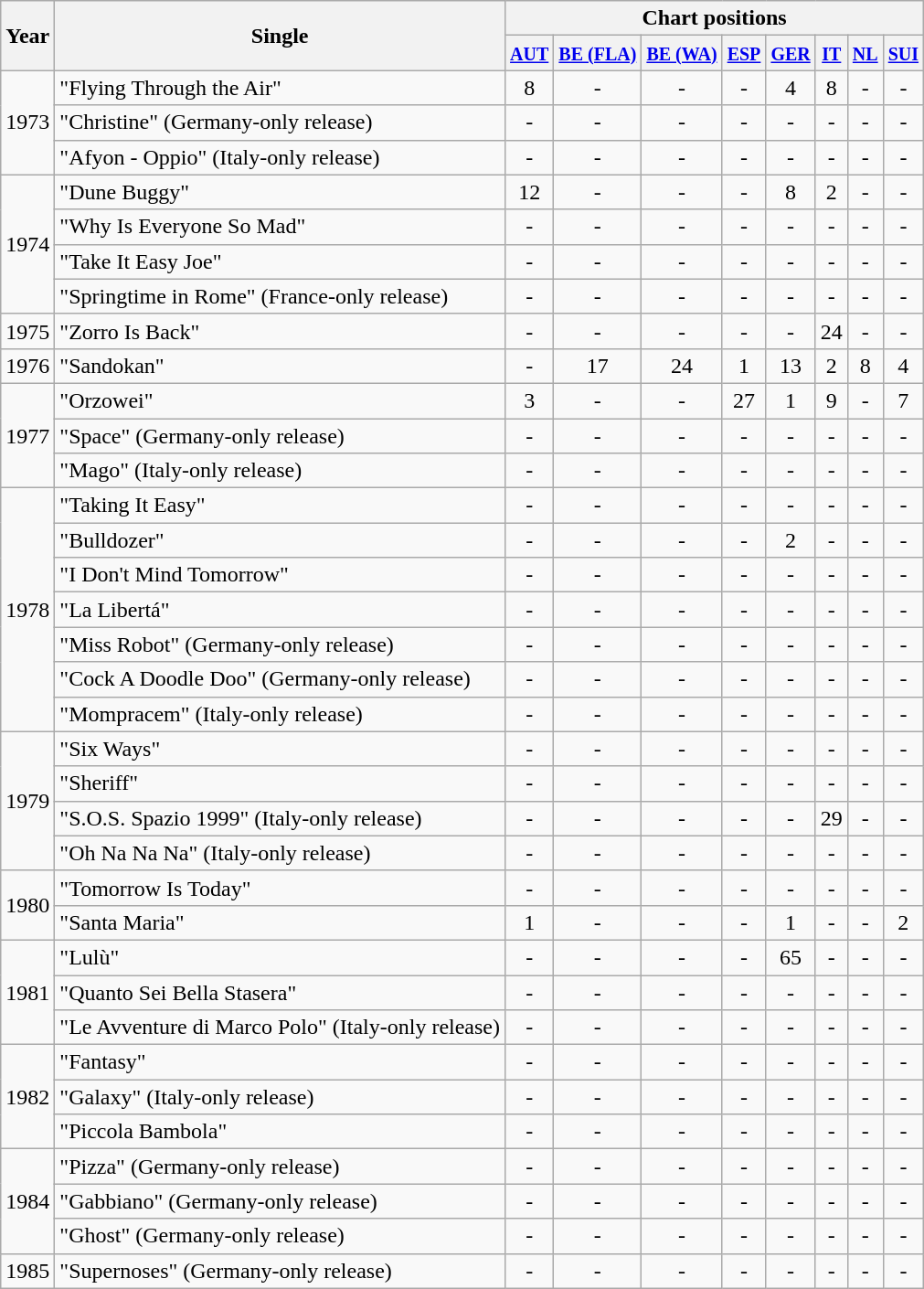<table class="wikitable">
<tr>
<th rowspan="2">Year</th>
<th rowspan="2">Single</th>
<th colspan="8">Chart positions</th>
</tr>
<tr>
<th><small><a href='#'>AUT</a></small></th>
<th><small><a href='#'>BE (FLA)</a></small></th>
<th><small><a href='#'>BE (WA)</a></small></th>
<th><small><a href='#'>ESP</a></small></th>
<th><small><a href='#'>GER</a></small></th>
<th><small><a href='#'>IT</a></small></th>
<th><small><a href='#'>NL</a></small></th>
<th><small><a href='#'>SUI</a></small></th>
</tr>
<tr>
<td rowspan="3">1973</td>
<td>"Flying Through the Air"</td>
<td style="text-align:center;">8</td>
<td style="text-align:center;">-</td>
<td style="text-align:center;">-</td>
<td style="text-align:center;">-</td>
<td style="text-align:center;">4</td>
<td style="text-align:center;">8</td>
<td style="text-align:center;">-</td>
<td style="text-align:center;">-</td>
</tr>
<tr>
<td>"Christine" (Germany-only release)</td>
<td style="text-align:center;">-</td>
<td style="text-align:center;">-</td>
<td style="text-align:center;">-</td>
<td style="text-align:center;">-</td>
<td style="text-align:center;">-</td>
<td style="text-align:center;">-</td>
<td style="text-align:center;">-</td>
<td style="text-align:center;">-</td>
</tr>
<tr>
<td>"Afyon - Oppio" (Italy-only release)</td>
<td style="text-align:center;">-</td>
<td style="text-align:center;">-</td>
<td style="text-align:center;">-</td>
<td style="text-align:center;">-</td>
<td style="text-align:center;">-</td>
<td style="text-align:center;">-</td>
<td style="text-align:center;">-</td>
<td style="text-align:center;">-</td>
</tr>
<tr>
<td rowspan="4">1974</td>
<td>"Dune Buggy"</td>
<td style="text-align:center;">12</td>
<td style="text-align:center;">-</td>
<td style="text-align:center;">-</td>
<td style="text-align:center;">-</td>
<td style="text-align:center;">8</td>
<td style="text-align:center;">2</td>
<td style="text-align:center;">-</td>
<td style="text-align:center;">-</td>
</tr>
<tr>
<td>"Why Is Everyone So Mad"</td>
<td style="text-align:center;">-</td>
<td style="text-align:center;">-</td>
<td style="text-align:center;">-</td>
<td style="text-align:center;">-</td>
<td style="text-align:center;">-</td>
<td style="text-align:center;">-</td>
<td style="text-align:center;">-</td>
<td style="text-align:center;">-</td>
</tr>
<tr>
<td>"Take It Easy Joe"</td>
<td style="text-align:center;">-</td>
<td style="text-align:center;">-</td>
<td style="text-align:center;">-</td>
<td style="text-align:center;">-</td>
<td style="text-align:center;">-</td>
<td style="text-align:center;">-</td>
<td style="text-align:center;">-</td>
<td style="text-align:center;">-</td>
</tr>
<tr>
<td>"Springtime in Rome" (France-only release)</td>
<td style="text-align:center;">-</td>
<td style="text-align:center;">-</td>
<td style="text-align:center;">-</td>
<td style="text-align:center;">-</td>
<td style="text-align:center;">-</td>
<td style="text-align:center;">-</td>
<td style="text-align:center;">-</td>
<td style="text-align:center;">-</td>
</tr>
<tr>
<td>1975</td>
<td>"Zorro Is Back"</td>
<td style="text-align:center;">-</td>
<td style="text-align:center;">-</td>
<td style="text-align:center;">-</td>
<td style="text-align:center;">-</td>
<td style="text-align:center;">-</td>
<td style="text-align:center;">24</td>
<td style="text-align:center;">-</td>
<td style="text-align:center;">-</td>
</tr>
<tr>
<td>1976</td>
<td>"Sandokan"</td>
<td style="text-align:center;">-</td>
<td style="text-align:center;">17</td>
<td style="text-align:center;">24</td>
<td style="text-align:center;">1</td>
<td style="text-align:center;">13</td>
<td style="text-align:center;">2</td>
<td style="text-align:center;">8</td>
<td style="text-align:center;">4</td>
</tr>
<tr>
<td rowspan="3">1977</td>
<td>"Orzowei"</td>
<td style="text-align:center;">3</td>
<td style="text-align:center;">-</td>
<td style="text-align:center;">-</td>
<td style="text-align:center;">27</td>
<td style="text-align:center;">1</td>
<td style="text-align:center;">9</td>
<td style="text-align:center;">-</td>
<td style="text-align:center;">7</td>
</tr>
<tr>
<td>"Space" (Germany-only release)</td>
<td style="text-align:center;">-</td>
<td style="text-align:center;">-</td>
<td style="text-align:center;">-</td>
<td style="text-align:center;">-</td>
<td style="text-align:center;">-</td>
<td style="text-align:center;">-</td>
<td style="text-align:center;">-</td>
<td style="text-align:center;">-</td>
</tr>
<tr>
<td>"Mago" (Italy-only release)</td>
<td style="text-align:center;">-</td>
<td style="text-align:center;">-</td>
<td style="text-align:center;">-</td>
<td style="text-align:center;">-</td>
<td style="text-align:center;">-</td>
<td style="text-align:center;">-</td>
<td style="text-align:center;">-</td>
<td style="text-align:center;">-</td>
</tr>
<tr>
<td rowspan="7">1978</td>
<td>"Taking It Easy"</td>
<td style="text-align:center;">-</td>
<td style="text-align:center;">-</td>
<td style="text-align:center;">-</td>
<td style="text-align:center;">-</td>
<td style="text-align:center;">-</td>
<td style="text-align:center;">-</td>
<td style="text-align:center;">-</td>
<td style="text-align:center;">-</td>
</tr>
<tr>
<td>"Bulldozer"</td>
<td style="text-align:center;">-</td>
<td style="text-align:center;">-</td>
<td style="text-align:center;">-</td>
<td style="text-align:center;">-</td>
<td style="text-align:center;">2</td>
<td style="text-align:center;">-</td>
<td style="text-align:center;">-</td>
<td style="text-align:center;">-</td>
</tr>
<tr>
<td>"I Don't Mind Tomorrow"</td>
<td style="text-align:center;">-</td>
<td style="text-align:center;">-</td>
<td style="text-align:center;">-</td>
<td style="text-align:center;">-</td>
<td style="text-align:center;">-</td>
<td style="text-align:center;">-</td>
<td style="text-align:center;">-</td>
<td style="text-align:center;">-</td>
</tr>
<tr>
<td>"La Libertá"</td>
<td style="text-align:center;">-</td>
<td style="text-align:center;">-</td>
<td style="text-align:center;">-</td>
<td style="text-align:center;">-</td>
<td style="text-align:center;">-</td>
<td style="text-align:center;">-</td>
<td style="text-align:center;">-</td>
<td style="text-align:center;">-</td>
</tr>
<tr>
<td>"Miss Robot" (Germany-only release)</td>
<td style="text-align:center;">-</td>
<td style="text-align:center;">-</td>
<td style="text-align:center;">-</td>
<td style="text-align:center;">-</td>
<td style="text-align:center;">-</td>
<td style="text-align:center;">-</td>
<td style="text-align:center;">-</td>
<td style="text-align:center;">-</td>
</tr>
<tr>
<td>"Cock A Doodle Doo" (Germany-only release)</td>
<td style="text-align:center;">-</td>
<td style="text-align:center;">-</td>
<td style="text-align:center;">-</td>
<td style="text-align:center;">-</td>
<td style="text-align:center;">-</td>
<td style="text-align:center;">-</td>
<td style="text-align:center;">-</td>
<td style="text-align:center;">-</td>
</tr>
<tr>
<td>"Mompracem" (Italy-only release)</td>
<td style="text-align:center;">-</td>
<td style="text-align:center;">-</td>
<td style="text-align:center;">-</td>
<td style="text-align:center;">-</td>
<td style="text-align:center;">-</td>
<td style="text-align:center;">-</td>
<td style="text-align:center;">-</td>
<td style="text-align:center;">-</td>
</tr>
<tr>
<td rowspan="4">1979</td>
<td>"Six Ways"</td>
<td style="text-align:center;">-</td>
<td style="text-align:center;">-</td>
<td style="text-align:center;">-</td>
<td style="text-align:center;">-</td>
<td style="text-align:center;">-</td>
<td style="text-align:center;">-</td>
<td style="text-align:center;">-</td>
<td style="text-align:center;">-</td>
</tr>
<tr>
<td>"Sheriff"</td>
<td style="text-align:center;">-</td>
<td style="text-align:center;">-</td>
<td style="text-align:center;">-</td>
<td style="text-align:center;">-</td>
<td style="text-align:center;">-</td>
<td style="text-align:center;">-</td>
<td style="text-align:center;">-</td>
<td style="text-align:center;">-</td>
</tr>
<tr>
<td>"S.O.S. Spazio 1999" (Italy-only release)</td>
<td style="text-align:center;">-</td>
<td style="text-align:center;">-</td>
<td style="text-align:center;">-</td>
<td style="text-align:center;">-</td>
<td style="text-align:center;">-</td>
<td style="text-align:center;">29</td>
<td style="text-align:center;">-</td>
<td style="text-align:center;">-</td>
</tr>
<tr>
<td>"Oh Na Na Na" (Italy-only release)</td>
<td style="text-align:center;">-</td>
<td style="text-align:center;">-</td>
<td style="text-align:center;">-</td>
<td style="text-align:center;">-</td>
<td style="text-align:center;">-</td>
<td style="text-align:center;">-</td>
<td style="text-align:center;">-</td>
<td style="text-align:center;">-</td>
</tr>
<tr>
<td rowspan="2">1980</td>
<td>"Tomorrow Is Today"</td>
<td style="text-align:center;">-</td>
<td style="text-align:center;">-</td>
<td style="text-align:center;">-</td>
<td style="text-align:center;">-</td>
<td style="text-align:center;">-</td>
<td style="text-align:center;">-</td>
<td style="text-align:center;">-</td>
<td style="text-align:center;">-</td>
</tr>
<tr>
<td>"Santa Maria"</td>
<td style="text-align:center;">1</td>
<td style="text-align:center;">-</td>
<td style="text-align:center;">-</td>
<td style="text-align:center;">-</td>
<td style="text-align:center;">1</td>
<td style="text-align:center;">-</td>
<td style="text-align:center;">-</td>
<td style="text-align:center;">2</td>
</tr>
<tr>
<td rowspan="3">1981</td>
<td>"Lulù"</td>
<td style="text-align:center;">-</td>
<td style="text-align:center;">-</td>
<td style="text-align:center;">-</td>
<td style="text-align:center;">-</td>
<td style="text-align:center;">65</td>
<td style="text-align:center;">-</td>
<td style="text-align:center;">-</td>
<td style="text-align:center;">-</td>
</tr>
<tr>
<td>"Quanto Sei Bella Stasera"</td>
<td style="text-align:center;">-</td>
<td style="text-align:center;">-</td>
<td style="text-align:center;">-</td>
<td style="text-align:center;">-</td>
<td style="text-align:center;">-</td>
<td style="text-align:center;">-</td>
<td style="text-align:center;">-</td>
<td style="text-align:center;">-</td>
</tr>
<tr>
<td>"Le Avventure di Marco Polo" (Italy-only release)</td>
<td style="text-align:center;">-</td>
<td style="text-align:center;">-</td>
<td style="text-align:center;">-</td>
<td style="text-align:center;">-</td>
<td style="text-align:center;">-</td>
<td style="text-align:center;">-</td>
<td style="text-align:center;">-</td>
<td style="text-align:center;">-</td>
</tr>
<tr>
<td rowspan="3">1982</td>
<td>"Fantasy"</td>
<td style="text-align:center;">-</td>
<td style="text-align:center;">-</td>
<td style="text-align:center;">-</td>
<td style="text-align:center;">-</td>
<td style="text-align:center;">-</td>
<td style="text-align:center;">-</td>
<td style="text-align:center;">-</td>
<td style="text-align:center;">-</td>
</tr>
<tr>
<td>"Galaxy" (Italy-only release)</td>
<td style="text-align:center;">-</td>
<td style="text-align:center;">-</td>
<td style="text-align:center;">-</td>
<td style="text-align:center;">-</td>
<td style="text-align:center;">-</td>
<td style="text-align:center;">-</td>
<td style="text-align:center;">-</td>
<td style="text-align:center;">-</td>
</tr>
<tr>
<td>"Piccola Bambola"</td>
<td style="text-align:center;">-</td>
<td style="text-align:center;">-</td>
<td style="text-align:center;">-</td>
<td style="text-align:center;">-</td>
<td style="text-align:center;">-</td>
<td style="text-align:center;">-</td>
<td style="text-align:center;">-</td>
<td style="text-align:center;">-</td>
</tr>
<tr>
<td rowspan="3">1984</td>
<td>"Pizza" (Germany-only release)</td>
<td style="text-align:center;">-</td>
<td style="text-align:center;">-</td>
<td style="text-align:center;">-</td>
<td style="text-align:center;">-</td>
<td style="text-align:center;">-</td>
<td style="text-align:center;">-</td>
<td style="text-align:center;">-</td>
<td style="text-align:center;">-</td>
</tr>
<tr>
<td>"Gabbiano" (Germany-only release)</td>
<td style="text-align:center;">-</td>
<td style="text-align:center;">-</td>
<td style="text-align:center;">-</td>
<td style="text-align:center;">-</td>
<td style="text-align:center;">-</td>
<td style="text-align:center;">-</td>
<td style="text-align:center;">-</td>
<td style="text-align:center;">-</td>
</tr>
<tr>
<td>"Ghost" (Germany-only release)</td>
<td style="text-align:center;">-</td>
<td style="text-align:center;">-</td>
<td style="text-align:center;">-</td>
<td style="text-align:center;">-</td>
<td style="text-align:center;">-</td>
<td style="text-align:center;">-</td>
<td style="text-align:center;">-</td>
<td style="text-align:center;">-</td>
</tr>
<tr>
<td>1985</td>
<td>"Supernoses" (Germany-only release)</td>
<td style="text-align:center;">-</td>
<td style="text-align:center;">-</td>
<td style="text-align:center;">-</td>
<td style="text-align:center;">-</td>
<td style="text-align:center;">-</td>
<td style="text-align:center;">-</td>
<td style="text-align:center;">-</td>
<td style="text-align:center;">-</td>
</tr>
</table>
